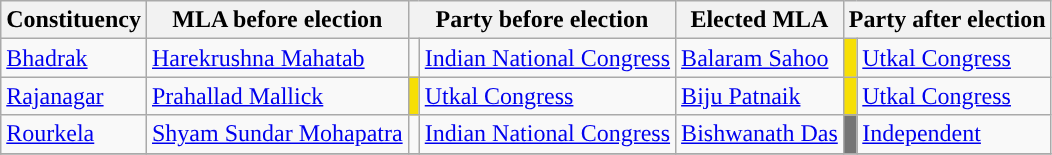<table class="wikitable sortable">
<tr>
<th>Constituency</th>
<th>MLA before election</th>
<th colspan="2">Party before election</th>
<th>Elected MLA</th>
<th colspan="2">Party after election</th>
</tr>
<tr>
<td><a href='#'>Bhadrak</a></td>
<td><a href='#'>Harekrushna Mahatab</a></td>
<td></td>
<td><a href='#'>Indian National Congress</a></td>
<td><a href='#'>Balaram Sahoo</a></td>
<td bgcolor="#F7DF05"></td>
<td><a href='#'>Utkal Congress</a></td>
</tr>
<tr>
<td><a href='#'>Rajanagar</a></td>
<td><a href='#'>Prahallad Mallick</a></td>
<td bgcolor="#F7DF05"></td>
<td><a href='#'>Utkal Congress</a></td>
<td><a href='#'>Biju Patnaik</a></td>
<td bgcolor="#F7DF05"></td>
<td><a href='#'>Utkal Congress</a></td>
</tr>
<tr>
<td><a href='#'>Rourkela</a></td>
<td><a href='#'>Shyam Sundar Mohapatra</a></td>
<td></td>
<td><a href='#'>Indian National Congress</a></td>
<td><a href='#'>Bishwanath Das</a></td>
<td bgcolor="#757575"></td>
<td><a href='#'>Independent</a></td>
</tr>
<tr>
</tr>
</table>
